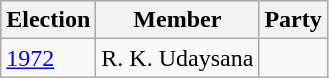<table class="wikitable sortable">
<tr>
<th>Election</th>
<th>Member</th>
<th colspan=2>Party</th>
</tr>
<tr>
<td><a href='#'>1972</a></td>
<td>R. K. Udaysana</td>
<td></td>
</tr>
</table>
